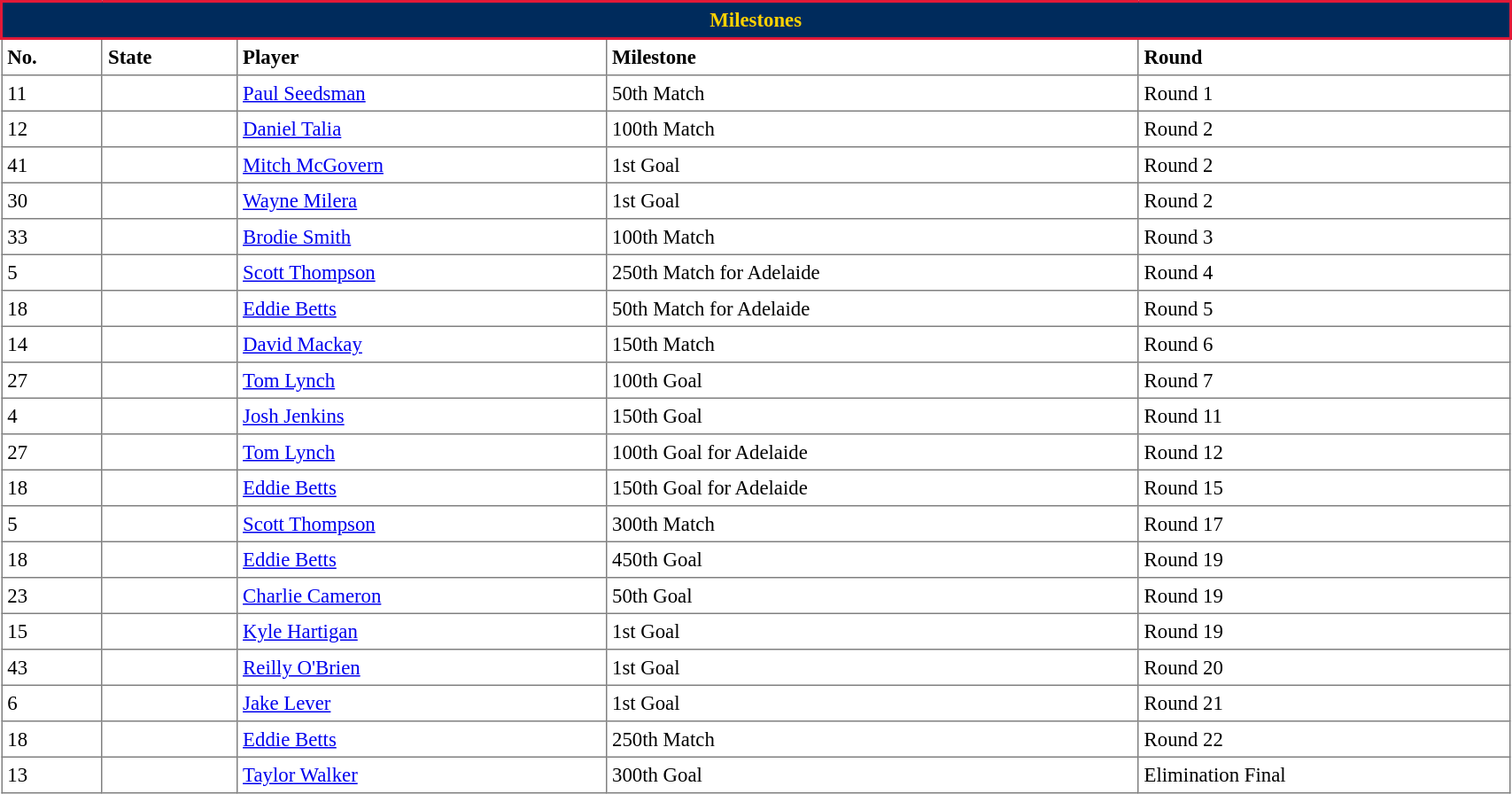<table border="1" cellpadding="4" cellspacing="0"  style="text-align:left; font-size:95%; border-collapse:collapse; width:90%;">
<tr style="background:#002B5C; color: #FFD200; border: solid #E21937 2px; text-align:center;">
<th colspan="5" style="background:#002B5C; color: #FFD200; border: solid #E21937 2px; text-align:center;"><span>Milestones</span></th>
</tr>
<tr>
<th>No.</th>
<th>State</th>
<th>Player</th>
<th>Milestone</th>
<th>Round</th>
</tr>
<tr>
<td>11</td>
<td></td>
<td><a href='#'>Paul Seedsman</a></td>
<td>50th Match</td>
<td>Round 1</td>
</tr>
<tr>
<td>12</td>
<td></td>
<td><a href='#'>Daniel Talia</a></td>
<td>100th Match</td>
<td>Round 2</td>
</tr>
<tr>
<td>41</td>
<td></td>
<td><a href='#'>Mitch McGovern</a></td>
<td>1st Goal</td>
<td>Round 2</td>
</tr>
<tr>
<td>30</td>
<td></td>
<td><a href='#'>Wayne Milera</a></td>
<td>1st Goal</td>
<td>Round 2</td>
</tr>
<tr>
<td>33</td>
<td></td>
<td><a href='#'>Brodie Smith</a></td>
<td>100th Match</td>
<td>Round 3</td>
</tr>
<tr>
<td>5</td>
<td></td>
<td><a href='#'>Scott Thompson</a></td>
<td>250th Match for Adelaide</td>
<td>Round 4</td>
</tr>
<tr>
<td>18</td>
<td></td>
<td><a href='#'>Eddie Betts</a></td>
<td>50th Match for Adelaide</td>
<td>Round 5</td>
</tr>
<tr>
<td>14</td>
<td></td>
<td><a href='#'>David Mackay</a></td>
<td>150th Match</td>
<td>Round 6</td>
</tr>
<tr>
<td>27</td>
<td></td>
<td><a href='#'>Tom Lynch</a></td>
<td>100th Goal</td>
<td>Round 7</td>
</tr>
<tr>
<td>4</td>
<td></td>
<td><a href='#'>Josh Jenkins</a></td>
<td>150th Goal</td>
<td>Round 11</td>
</tr>
<tr>
<td>27</td>
<td></td>
<td><a href='#'>Tom Lynch</a></td>
<td>100th Goal for Adelaide</td>
<td>Round 12</td>
</tr>
<tr>
<td>18</td>
<td></td>
<td><a href='#'>Eddie Betts</a></td>
<td>150th Goal for Adelaide</td>
<td>Round 15</td>
</tr>
<tr>
<td>5</td>
<td></td>
<td><a href='#'>Scott Thompson</a></td>
<td>300th Match</td>
<td>Round 17</td>
</tr>
<tr>
<td>18</td>
<td></td>
<td><a href='#'>Eddie Betts</a></td>
<td>450th Goal</td>
<td>Round 19</td>
</tr>
<tr>
<td>23</td>
<td></td>
<td><a href='#'>Charlie Cameron</a></td>
<td>50th Goal</td>
<td>Round 19</td>
</tr>
<tr>
<td>15</td>
<td></td>
<td><a href='#'>Kyle Hartigan</a></td>
<td>1st Goal</td>
<td>Round 19</td>
</tr>
<tr>
<td>43</td>
<td></td>
<td><a href='#'>Reilly O'Brien</a></td>
<td>1st Goal</td>
<td>Round 20</td>
</tr>
<tr>
<td>6</td>
<td></td>
<td><a href='#'>Jake Lever</a></td>
<td>1st Goal</td>
<td>Round 21</td>
</tr>
<tr>
<td>18</td>
<td></td>
<td><a href='#'>Eddie Betts</a></td>
<td>250th Match</td>
<td>Round 22</td>
</tr>
<tr>
<td>13</td>
<td></td>
<td><a href='#'>Taylor Walker</a></td>
<td>300th Goal</td>
<td>Elimination Final</td>
</tr>
</table>
